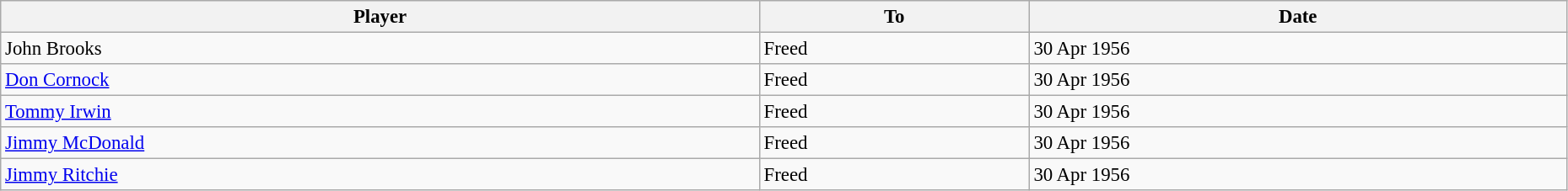<table class="wikitable" style="text-align:center; font-size:95%;width:98%; text-align:left">
<tr>
<th>Player</th>
<th>To</th>
<th>Date</th>
</tr>
<tr>
<td> John Brooks</td>
<td> Freed</td>
<td>30 Apr 1956</td>
</tr>
<tr>
<td> <a href='#'>Don Cornock</a></td>
<td> Freed</td>
<td>30 Apr 1956</td>
</tr>
<tr>
<td> <a href='#'>Tommy Irwin</a></td>
<td> Freed</td>
<td>30 Apr 1956</td>
</tr>
<tr>
<td> <a href='#'>Jimmy McDonald</a></td>
<td> Freed</td>
<td>30 Apr 1956</td>
</tr>
<tr>
<td> <a href='#'>Jimmy Ritchie</a></td>
<td> Freed</td>
<td>30 Apr 1956</td>
</tr>
</table>
